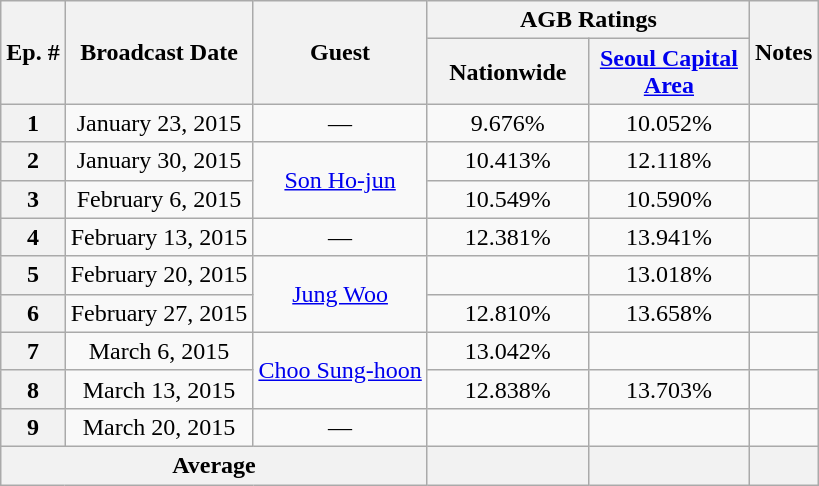<table class="wikitable" style="text-align:center;">
<tr>
<th rowspan=2>Ep. #</th>
<th rowspan=2>Broadcast Date</th>
<th class="unsortable" rowspan=2>Guest</th>
<th colspan=2>AGB Ratings</th>
<th rowspan="2">Notes</th>
</tr>
<tr>
<th width=100>Nationwide</th>
<th width=100><a href='#'>Seoul Capital Area</a></th>
</tr>
<tr>
<th>1</th>
<td>January 23, 2015</td>
<td>—</td>
<td>9.676%</td>
<td>10.052%</td>
<td></td>
</tr>
<tr>
<th>2</th>
<td>January 30, 2015</td>
<td rowspan=2><a href='#'>Son Ho-jun</a></td>
<td>10.413%</td>
<td>12.118%</td>
<td></td>
</tr>
<tr>
<th>3</th>
<td>February 6, 2015</td>
<td>10.549%</td>
<td>10.590%</td>
<td></td>
</tr>
<tr>
<th>4</th>
<td>February 13, 2015</td>
<td>—</td>
<td>12.381%</td>
<td>13.941%</td>
<td></td>
</tr>
<tr>
<th>5</th>
<td>February 20, 2015</td>
<td rowspan=2><a href='#'>Jung Woo</a></td>
<td></td>
<td>13.018%</td>
<td></td>
</tr>
<tr>
<th>6</th>
<td>February 27, 2015</td>
<td>12.810%</td>
<td>13.658%</td>
<td></td>
</tr>
<tr>
<th>7</th>
<td>March 6, 2015</td>
<td rowspan=2><a href='#'>Choo Sung-hoon</a></td>
<td>13.042%</td>
<td></td>
<td></td>
</tr>
<tr>
<th>8</th>
<td>March 13, 2015</td>
<td>12.838%</td>
<td>13.703%</td>
<td></td>
</tr>
<tr>
<th>9</th>
<td>March 20, 2015</td>
<td>—</td>
<td></td>
<td></td>
<td></td>
</tr>
<tr>
<th colspan="3">Average</th>
<th></th>
<th></th>
<th></th>
</tr>
</table>
